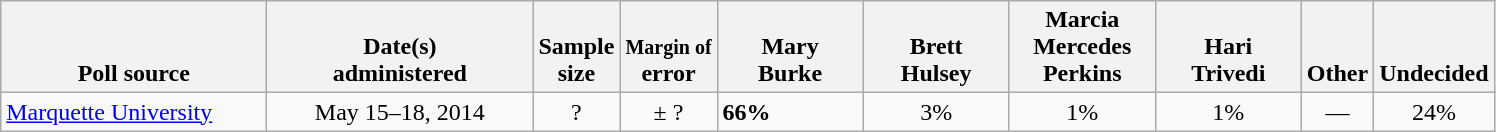<table class="wikitable">
<tr valign= bottom>
<th style="width:170px;">Poll source</th>
<th style="width:170px;">Date(s)<br>administered</th>
<th class=small>Sample<br>size</th>
<th><small>Margin of</small><br>error</th>
<th style="width:90px;">Mary<br>Burke</th>
<th style="width:90px;">Brett<br>Hulsey</th>
<th style="width:90px;">Marcia Mercedes<br>Perkins</th>
<th style="width:90px;">Hari<br>Trivedi</th>
<th style="width:40px;">Other</th>
<th style="width:40px;">Undecided</th>
</tr>
<tr>
<td><a href='#'>Marquette University</a></td>
<td align=center>May 15–18, 2014</td>
<td align=center>?</td>
<td align=center>± ?</td>
<td><strong>66%</strong></td>
<td align=center>3%</td>
<td align=center>1%</td>
<td align=center>1%</td>
<td align=center>—</td>
<td align=center>24%</td>
</tr>
</table>
